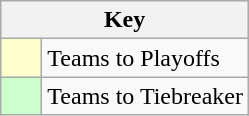<table class="wikitable" style="text-align: center;">
<tr>
<th colspan=2>Key</th>
</tr>
<tr>
<td style="background:#ffffcc; width:20px;"></td>
<td align=left>Teams to Playoffs</td>
</tr>
<tr>
<td style="background:#ccffcc; width:20px;"></td>
<td align=left>Teams to Tiebreaker</td>
</tr>
</table>
